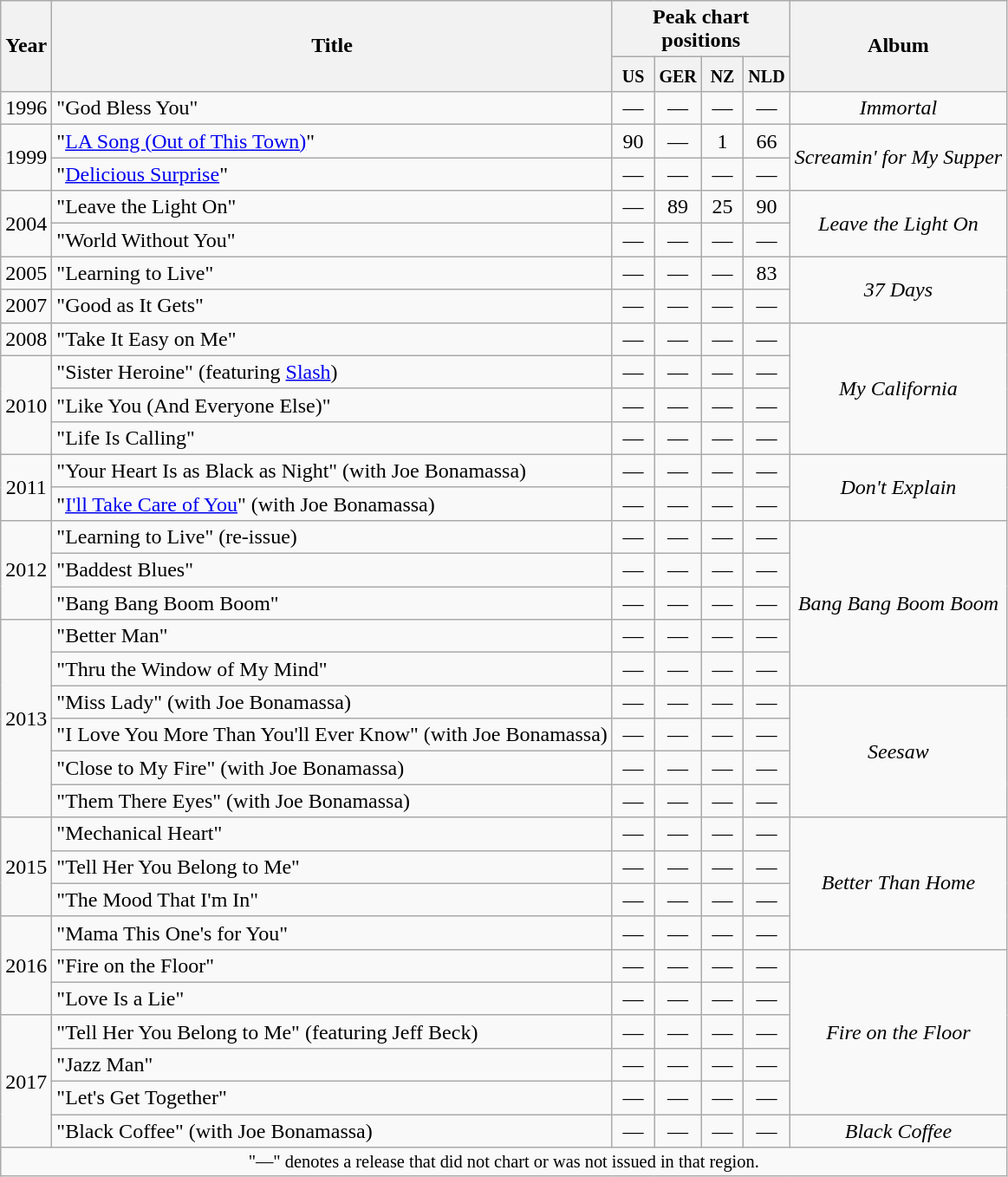<table class=wikitable style=text-align:center;>
<tr>
<th rowspan=2>Year</th>
<th rowspan=2>Title</th>
<th colspan=4>Peak chart positions</th>
<th rowspan=2>Album</th>
</tr>
<tr style="vertical-align:top;line-height:1.2">
<th width=25px><small>US</small><br></th>
<th width=25px><small>GER</small><br></th>
<th width=25px><small>NZ</small><br></th>
<th width=25px><small>NLD</small><br></th>
</tr>
<tr>
<td>1996</td>
<td align=left>"God Bless You"</td>
<td>—</td>
<td>—</td>
<td>—</td>
<td>—</td>
<td><em>Immortal</em></td>
</tr>
<tr>
<td rowspan=2>1999</td>
<td align=left>"<a href='#'>LA Song (Out of This Town)</a>"</td>
<td>90</td>
<td>—</td>
<td>1</td>
<td>66</td>
<td rowspan=2><em>Screamin' for My Supper</em></td>
</tr>
<tr>
<td align=left>"<a href='#'>Delicious Surprise</a>"</td>
<td>—</td>
<td>—</td>
<td>—</td>
<td>—</td>
</tr>
<tr>
<td rowspan=2>2004</td>
<td align=left>"Leave the Light On"</td>
<td>—</td>
<td>89</td>
<td>25</td>
<td>90</td>
<td rowspan=2><em>Leave the Light On</em></td>
</tr>
<tr>
<td align=left>"World Without You"</td>
<td>—</td>
<td>—</td>
<td>—</td>
<td>—</td>
</tr>
<tr>
<td>2005</td>
<td align=left>"Learning to Live"</td>
<td>—</td>
<td>—</td>
<td>—</td>
<td>83</td>
<td rowspan=2><em>37 Days</em></td>
</tr>
<tr>
<td>2007</td>
<td align=left>"Good as It Gets"</td>
<td>—</td>
<td>—</td>
<td>—</td>
<td>—</td>
</tr>
<tr>
<td>2008</td>
<td align=left>"Take It Easy on Me"</td>
<td>—</td>
<td>—</td>
<td>—</td>
<td>—</td>
<td rowspan=4><em>My California</em></td>
</tr>
<tr>
<td rowspan=3>2010</td>
<td align=left>"Sister Heroine" (featuring <a href='#'>Slash</a>)</td>
<td>—</td>
<td>—</td>
<td>—</td>
<td>—</td>
</tr>
<tr>
<td align=left>"Like You (And Everyone Else)"</td>
<td>—</td>
<td>—</td>
<td>—</td>
<td>—</td>
</tr>
<tr>
<td align=left>"Life Is Calling"</td>
<td>—</td>
<td>—</td>
<td>—</td>
<td>—</td>
</tr>
<tr>
<td rowspan=2>2011</td>
<td align=left>"Your Heart Is as Black as Night" (with Joe Bonamassa)</td>
<td>—</td>
<td>—</td>
<td>—</td>
<td>—</td>
<td rowspan=2><em>Don't Explain</em></td>
</tr>
<tr>
<td align=left>"<a href='#'>I'll Take Care of You</a>" (with Joe Bonamassa)</td>
<td>—</td>
<td>—</td>
<td>—</td>
<td>—</td>
</tr>
<tr>
<td rowspan=3>2012</td>
<td align=left>"Learning to Live" (re-issue)</td>
<td>—</td>
<td>—</td>
<td>—</td>
<td>—</td>
<td rowspan=5><em>Bang Bang Boom Boom</em></td>
</tr>
<tr>
<td align=left>"Baddest Blues"</td>
<td>—</td>
<td>—</td>
<td>—</td>
<td>—</td>
</tr>
<tr>
<td align=left>"Bang Bang Boom Boom"</td>
<td>—</td>
<td>—</td>
<td>—</td>
<td>—</td>
</tr>
<tr>
<td rowspan=6>2013</td>
<td align=left>"Better Man"</td>
<td>—</td>
<td>—</td>
<td>—</td>
<td>—</td>
</tr>
<tr>
<td align=left>"Thru the Window of My Mind"</td>
<td>—</td>
<td>—</td>
<td>—</td>
<td>—</td>
</tr>
<tr>
<td align=left>"Miss Lady" (with Joe Bonamassa)</td>
<td>—</td>
<td>—</td>
<td>—</td>
<td>—</td>
<td rowspan=4><em>Seesaw</em></td>
</tr>
<tr>
<td align=left>"I Love You More Than You'll Ever Know" (with Joe Bonamassa)</td>
<td>—</td>
<td>—</td>
<td>—</td>
<td>—</td>
</tr>
<tr>
<td align=left>"Close to My Fire" (with Joe Bonamassa)</td>
<td>—</td>
<td>—</td>
<td>—</td>
<td>—</td>
</tr>
<tr>
<td align=left>"Them There Eyes" (with Joe Bonamassa)</td>
<td>—</td>
<td>—</td>
<td>—</td>
<td>—</td>
</tr>
<tr>
<td rowspan=3>2015</td>
<td align=left>"Mechanical Heart"</td>
<td>—</td>
<td>—</td>
<td>—</td>
<td>—</td>
<td rowspan=4><em>Better Than Home</em></td>
</tr>
<tr>
<td align=left>"Tell Her You Belong to Me"</td>
<td>—</td>
<td>—</td>
<td>—</td>
<td>—</td>
</tr>
<tr>
<td align=left>"The Mood That I'm In"</td>
<td>—</td>
<td>—</td>
<td>—</td>
<td>—</td>
</tr>
<tr>
<td rowspan=3>2016</td>
<td align=left>"Mama This One's for You"</td>
<td>—</td>
<td>—</td>
<td>—</td>
<td>—</td>
</tr>
<tr>
<td align=left>"Fire on the Floor"</td>
<td>—</td>
<td>—</td>
<td>—</td>
<td>—</td>
<td rowspan=5><em>Fire on the Floor</em></td>
</tr>
<tr>
<td align=left>"Love Is a Lie"</td>
<td>—</td>
<td>—</td>
<td>—</td>
<td>—</td>
</tr>
<tr>
<td rowspan=4>2017</td>
<td align=left>"Tell Her You Belong to Me" (featuring Jeff Beck)</td>
<td>—</td>
<td>—</td>
<td>—</td>
<td>—</td>
</tr>
<tr>
<td align=left>"Jazz Man"</td>
<td>—</td>
<td>—</td>
<td>—</td>
<td>—</td>
</tr>
<tr>
<td align=left>"Let's Get Together"</td>
<td>—</td>
<td>—</td>
<td>—</td>
<td>—</td>
</tr>
<tr>
<td align=left>"Black Coffee" (with Joe Bonamassa)</td>
<td>—</td>
<td>—</td>
<td>—</td>
<td>—</td>
<td rowspan=1><em>Black Coffee</em></td>
</tr>
<tr>
<td colspan=25 style=font-size:85%;>"—" denotes a release that did not chart or was not issued in that region.</td>
</tr>
</table>
